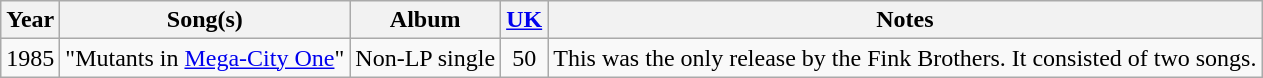<table class="wikitable">
<tr>
<th>Year</th>
<th>Song(s)</th>
<th>Album</th>
<th><a href='#'>UK</a></th>
<th>Notes</th>
</tr>
<tr>
<td>1985</td>
<td>"Mutants in <a href='#'>Mega-City One</a>"</td>
<td>Non-LP single</td>
<td style="text-align:center;">50</td>
<td>This was the only release by the Fink Brothers. It consisted of two songs.</td>
</tr>
</table>
